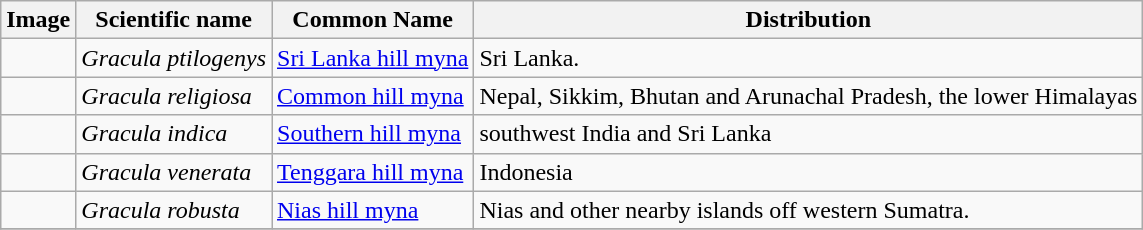<table class="wikitable">
<tr>
<th>Image</th>
<th>Scientific name</th>
<th>Common Name</th>
<th>Distribution</th>
</tr>
<tr>
<td></td>
<td><em>Gracula ptilogenys</em></td>
<td><a href='#'>Sri Lanka hill myna</a></td>
<td>Sri Lanka.</td>
</tr>
<tr>
<td></td>
<td><em>Gracula religiosa</em></td>
<td><a href='#'>Common hill myna</a></td>
<td>Nepal, Sikkim, Bhutan and Arunachal Pradesh, the lower Himalayas</td>
</tr>
<tr>
<td></td>
<td><em>Gracula indica</em></td>
<td><a href='#'>Southern hill myna</a></td>
<td>southwest India and Sri Lanka</td>
</tr>
<tr>
<td></td>
<td><em>Gracula venerata</em></td>
<td><a href='#'>Tenggara hill myna</a></td>
<td>Indonesia</td>
</tr>
<tr>
<td></td>
<td><em>Gracula robusta</em></td>
<td><a href='#'>Nias hill myna</a></td>
<td>Nias and other nearby islands off western Sumatra.</td>
</tr>
<tr>
</tr>
</table>
